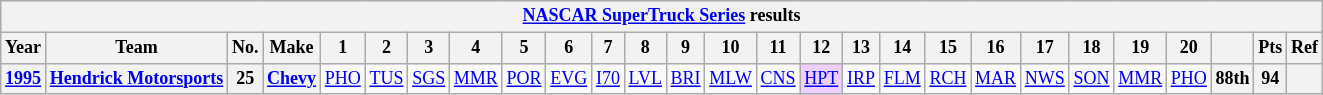<table class="wikitable" style="text-align:center; font-size:75%">
<tr>
<th colspan=45><a href='#'>NASCAR SuperTruck Series</a> results</th>
</tr>
<tr>
<th>Year</th>
<th>Team</th>
<th>No.</th>
<th>Make</th>
<th>1</th>
<th>2</th>
<th>3</th>
<th>4</th>
<th>5</th>
<th>6</th>
<th>7</th>
<th>8</th>
<th>9</th>
<th>10</th>
<th>11</th>
<th>12</th>
<th>13</th>
<th>14</th>
<th>15</th>
<th>16</th>
<th>17</th>
<th>18</th>
<th>19</th>
<th>20</th>
<th></th>
<th>Pts</th>
<th>Ref</th>
</tr>
<tr>
<th><a href='#'>1995</a></th>
<th><a href='#'>Hendrick Motorsports</a></th>
<th>25</th>
<th><a href='#'>Chevy</a></th>
<td><a href='#'>PHO</a></td>
<td><a href='#'>TUS</a></td>
<td><a href='#'>SGS</a></td>
<td><a href='#'>MMR</a></td>
<td><a href='#'>POR</a></td>
<td><a href='#'>EVG</a></td>
<td><a href='#'>I70</a></td>
<td><a href='#'>LVL</a></td>
<td><a href='#'>BRI</a></td>
<td><a href='#'>MLW</a></td>
<td><a href='#'>CNS</a></td>
<td style="background:#EFCFFF;"><a href='#'>HPT</a><br></td>
<td><a href='#'>IRP</a></td>
<td><a href='#'>FLM</a></td>
<td><a href='#'>RCH</a></td>
<td><a href='#'>MAR</a></td>
<td><a href='#'>NWS</a></td>
<td><a href='#'>SON</a></td>
<td><a href='#'>MMR</a></td>
<td><a href='#'>PHO</a></td>
<th>88th</th>
<th>94</th>
<th></th>
</tr>
</table>
